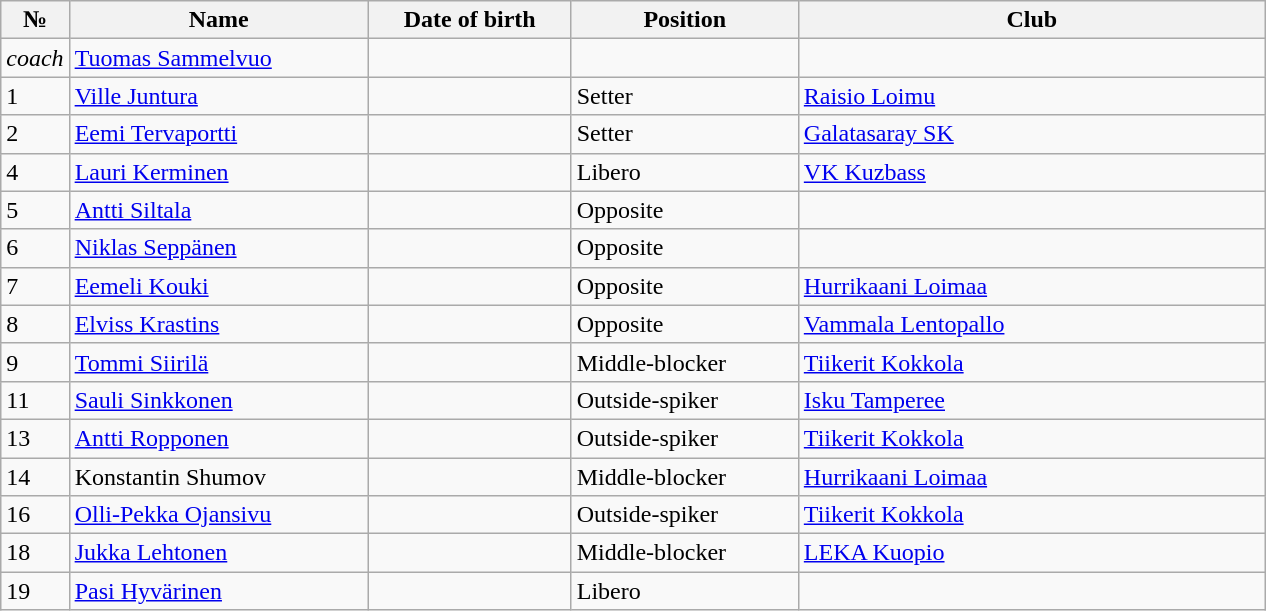<table class=wikitable sortable style=font-size:100%; text-align:center;>
<tr>
<th>№</th>
<th style=width:12em>Name</th>
<th style=width:8em>Date of birth</th>
<th style=width:9em>Position</th>
<th style=width:19em>Club</th>
</tr>
<tr>
<td><em>coach</em></td>
<td><a href='#'>Tuomas Sammelvuo</a></td>
<td></td>
<td></td>
</tr>
<tr>
<td>1</td>
<td><a href='#'>Ville Juntura</a></td>
<td></td>
<td>Setter</td>
<td> <a href='#'>Raisio Loimu</a></td>
</tr>
<tr>
<td>2</td>
<td><a href='#'>Eemi Tervaportti</a></td>
<td></td>
<td>Setter</td>
<td> <a href='#'>Galatasaray SK</a></td>
</tr>
<tr>
<td>4</td>
<td><a href='#'>Lauri Kerminen</a></td>
<td></td>
<td>Libero</td>
<td> <a href='#'>VK Kuzbass</a></td>
</tr>
<tr>
<td>5</td>
<td><a href='#'>Antti Siltala</a></td>
<td></td>
<td>Opposite</td>
<td></td>
</tr>
<tr>
<td>6</td>
<td><a href='#'>Niklas Seppänen</a></td>
<td></td>
<td>Opposite</td>
<td></td>
</tr>
<tr>
<td>7</td>
<td><a href='#'>Eemeli Kouki</a></td>
<td></td>
<td>Opposite</td>
<td> <a href='#'>Hurrikaani Loimaa</a></td>
</tr>
<tr>
<td>8</td>
<td><a href='#'>Elviss Krastins</a></td>
<td></td>
<td>Opposite</td>
<td> <a href='#'>Vammala Lentopallo</a></td>
</tr>
<tr>
<td>9</td>
<td><a href='#'>Tommi Siirilä</a></td>
<td></td>
<td>Middle-blocker</td>
<td> <a href='#'>Tiikerit Kokkola</a></td>
</tr>
<tr>
<td>11</td>
<td><a href='#'>Sauli Sinkkonen</a></td>
<td></td>
<td>Outside-spiker</td>
<td> <a href='#'>Isku Tamperee</a></td>
</tr>
<tr>
<td>13</td>
<td><a href='#'>Antti Ropponen</a></td>
<td></td>
<td>Outside-spiker</td>
<td> <a href='#'>Tiikerit Kokkola</a></td>
</tr>
<tr>
<td>14</td>
<td>Konstantin Shumov</td>
<td></td>
<td>Middle-blocker</td>
<td> <a href='#'>Hurrikaani Loimaa</a></td>
</tr>
<tr>
<td>16</td>
<td><a href='#'>Olli-Pekka Ojansivu</a></td>
<td></td>
<td>Outside-spiker</td>
<td> <a href='#'>Tiikerit Kokkola</a></td>
</tr>
<tr>
<td>18</td>
<td><a href='#'>Jukka Lehtonen</a></td>
<td></td>
<td>Middle-blocker</td>
<td> <a href='#'>LEKA Kuopio</a></td>
</tr>
<tr>
<td>19</td>
<td><a href='#'>Pasi Hyvärinen</a></td>
<td></td>
<td>Libero</td>
<td></td>
</tr>
</table>
